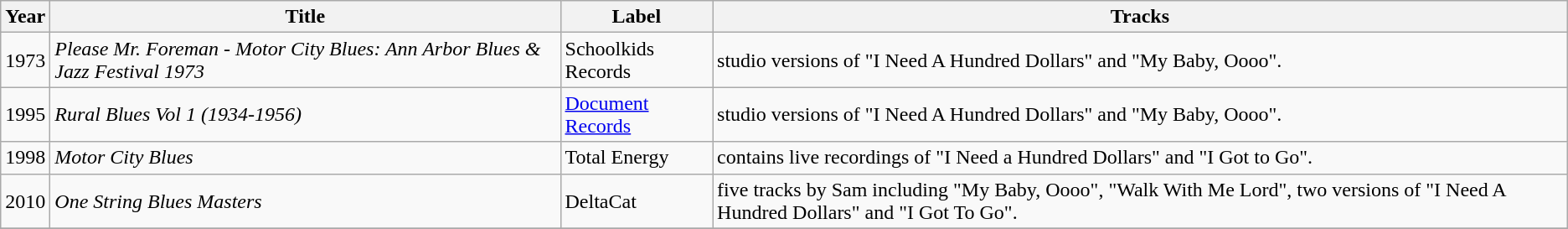<table class="wikitable sortable">
<tr>
<th>Year</th>
<th>Title</th>
<th>Label</th>
<th>Tracks</th>
</tr>
<tr>
<td>1973</td>
<td><em>Please Mr. Foreman - Motor City Blues: Ann Arbor Blues & Jazz Festival 1973</em></td>
<td>Schoolkids Records</td>
<td>studio versions of "I Need A Hundred Dollars" and "My Baby, Oooo".</td>
</tr>
<tr>
<td>1995</td>
<td><em>Rural Blues Vol 1 (1934-1956)</em></td>
<td><a href='#'>Document Records</a></td>
<td>studio versions of "I Need A Hundred Dollars" and "My Baby, Oooo".</td>
</tr>
<tr>
<td>1998</td>
<td><em>Motor City Blues</em></td>
<td>Total Energy</td>
<td>contains live recordings of "I Need a Hundred Dollars" and "I Got to Go".</td>
</tr>
<tr>
<td>2010</td>
<td><em>One String Blues Masters</em></td>
<td>DeltaCat</td>
<td>five tracks by Sam including "My Baby, Oooo", "Walk With Me Lord", two versions of "I Need A Hundred Dollars" and "I Got To Go".</td>
</tr>
<tr>
</tr>
</table>
